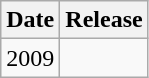<table class="wikitable">
<tr>
<th>Date</th>
<th>Release</th>
</tr>
<tr>
<td valign=top>2009</td>
<td></td>
</tr>
</table>
